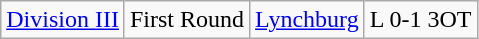<table class="wikitable">
<tr>
<td rowspan="1"><a href='#'>Division III</a></td>
<td>First Round</td>
<td><a href='#'>Lynchburg</a></td>
<td>L 0-1 3OT</td>
</tr>
</table>
